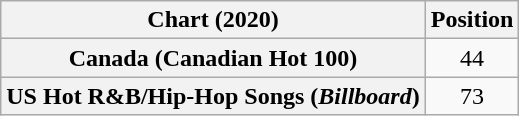<table class="wikitable sortable plainrowheaders" style="text-align:center">
<tr>
<th scope="col">Chart (2020)</th>
<th scope="col">Position</th>
</tr>
<tr>
<th scope="row">Canada (Canadian Hot 100)</th>
<td>44</td>
</tr>
<tr>
<th scope="row">US Hot R&B/Hip-Hop Songs (<em>Billboard</em>)</th>
<td>73</td>
</tr>
</table>
